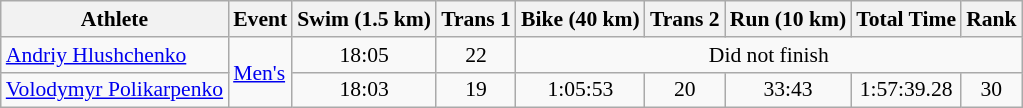<table class="wikitable" style="font-size:90%">
<tr>
<th>Athlete</th>
<th>Event</th>
<th>Swim (1.5 km)</th>
<th>Trans 1</th>
<th>Bike (40 km)</th>
<th>Trans 2</th>
<th>Run (10 km)</th>
<th>Total Time</th>
<th>Rank</th>
</tr>
<tr align=center>
<td align=left><a href='#'>Andriy Hlushchenko</a></td>
<td align=left rowspan=2><a href='#'>Men's</a></td>
<td>18:05</td>
<td>22</td>
<td colspan=5>Did not finish</td>
</tr>
<tr align=center>
<td align=left><a href='#'>Volodymyr Polikarpenko</a></td>
<td>18:03</td>
<td>19</td>
<td>1:05:53</td>
<td>20</td>
<td>33:43</td>
<td>1:57:39.28</td>
<td>30</td>
</tr>
</table>
